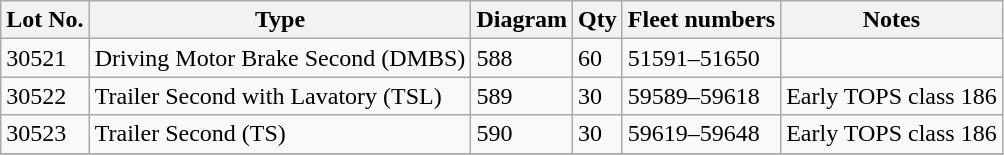<table class=wikitable>
<tr>
<th>Lot No.</th>
<th>Type</th>
<th>Diagram</th>
<th>Qty</th>
<th>Fleet numbers</th>
<th>Notes</th>
</tr>
<tr>
<td>30521</td>
<td>Driving Motor Brake Second (DMBS)</td>
<td>588</td>
<td>60</td>
<td>51591–51650</td>
<td></td>
</tr>
<tr>
<td>30522</td>
<td>Trailer Second with Lavatory (TSL)</td>
<td>589</td>
<td>30</td>
<td>59589–59618</td>
<td>Early TOPS class 186</td>
</tr>
<tr>
<td>30523</td>
<td>Trailer Second (TS)</td>
<td>590</td>
<td>30</td>
<td>59619–59648</td>
<td>Early TOPS class 186</td>
</tr>
<tr>
</tr>
</table>
